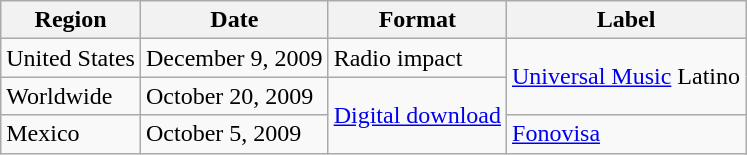<table class="wikitable">
<tr>
<th>Region</th>
<th>Date</th>
<th>Format</th>
<th>Label</th>
</tr>
<tr>
<td>United States</td>
<td rowspan="1">December 9, 2009</td>
<td>Radio impact</td>
<td rowspan="2"><a href='#'>Universal Music</a> Latino</td>
</tr>
<tr>
<td>Worldwide</td>
<td rowspan="1">October 20, 2009</td>
<td rowspan="2"><a href='#'>Digital download</a></td>
</tr>
<tr>
<td>Mexico</td>
<td rowspan="1">October 5, 2009</td>
<td rowspan="1"><a href='#'>Fonovisa</a></td>
</tr>
</table>
